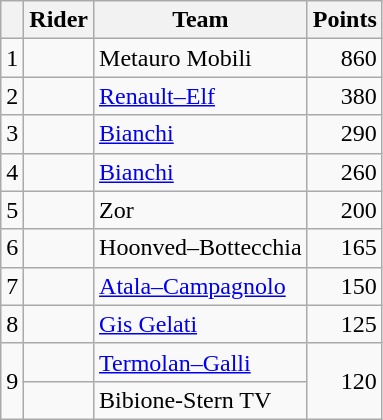<table class="wikitable">
<tr>
<th></th>
<th>Rider</th>
<th>Team</th>
<th>Points</th>
</tr>
<tr>
<td>1</td>
<td> </td>
<td>Metauro Mobili</td>
<td align=right>860</td>
</tr>
<tr>
<td>2</td>
<td> </td>
<td><a href='#'>Renault–Elf</a></td>
<td align=right>380</td>
</tr>
<tr>
<td>3</td>
<td></td>
<td><a href='#'>Bianchi</a></td>
<td align=right>290</td>
</tr>
<tr>
<td>4</td>
<td></td>
<td><a href='#'>Bianchi</a></td>
<td align=right>260</td>
</tr>
<tr>
<td>5</td>
<td></td>
<td>Zor</td>
<td align=right>200</td>
</tr>
<tr>
<td>6</td>
<td></td>
<td>Hoonved–Bottecchia</td>
<td align=right>165</td>
</tr>
<tr>
<td>7</td>
<td></td>
<td><a href='#'>Atala–Campagnolo</a></td>
<td align=right>150</td>
</tr>
<tr>
<td>8</td>
<td></td>
<td><a href='#'>Gis Gelati</a></td>
<td align=right>125</td>
</tr>
<tr>
<td rowspan="2">9</td>
<td></td>
<td><a href='#'>Termolan–Galli</a></td>
<td align=right rowspan="2">120</td>
</tr>
<tr>
<td></td>
<td>Bibione-Stern TV</td>
</tr>
</table>
